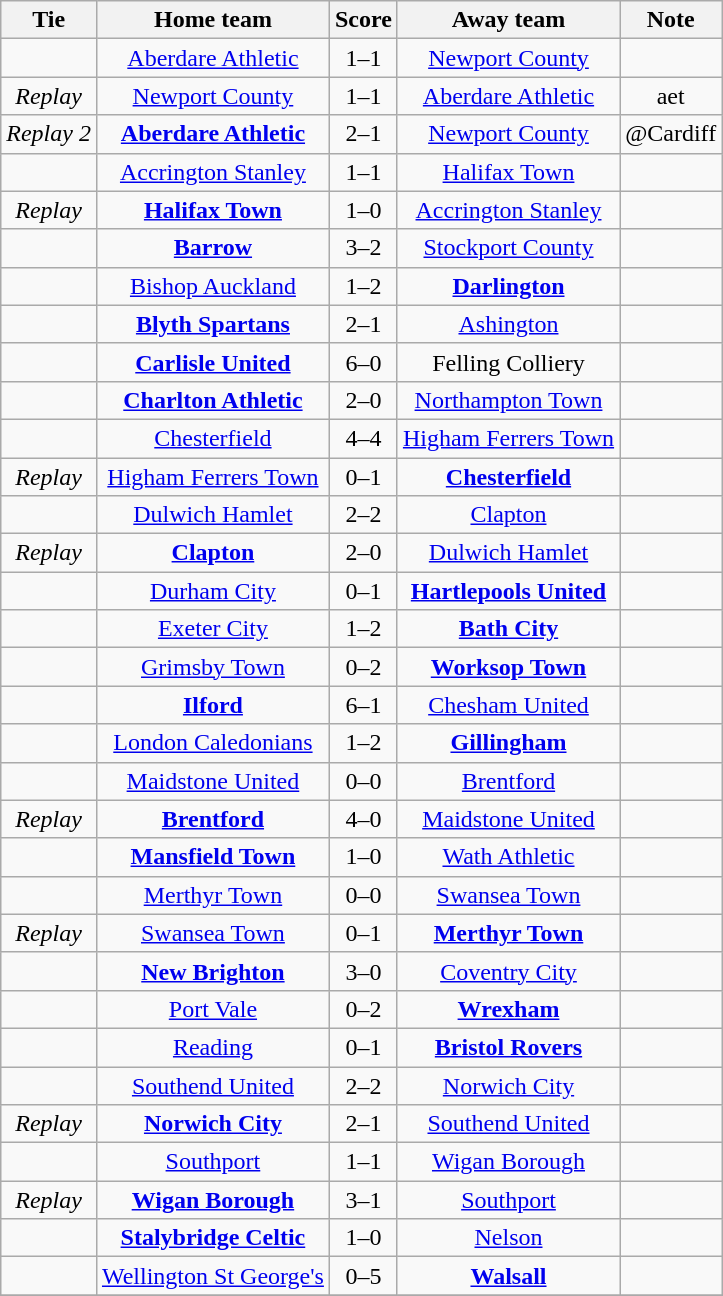<table class="wikitable" style="text-align:center;">
<tr>
<th>Tie</th>
<th>Home team</th>
<th>Score</th>
<th>Away team</th>
<th>Note</th>
</tr>
<tr>
<td></td>
<td><a href='#'>Aberdare Athletic</a> </td>
<td>1–1</td>
<td><a href='#'>Newport County</a> </td>
<td></td>
</tr>
<tr>
<td><em>Replay</em></td>
<td><a href='#'>Newport County</a> </td>
<td>1–1</td>
<td><a href='#'>Aberdare Athletic</a> </td>
<td>aet</td>
</tr>
<tr>
<td><em>Replay 2</em></td>
<td><strong><a href='#'>Aberdare Athletic</a></strong> </td>
<td>2–1</td>
<td><a href='#'>Newport County</a> </td>
<td>@Cardiff</td>
</tr>
<tr>
<td></td>
<td><a href='#'>Accrington Stanley</a> </td>
<td>1–1</td>
<td><a href='#'>Halifax Town</a> </td>
<td></td>
</tr>
<tr>
<td><em>Replay</em></td>
<td><strong><a href='#'>Halifax Town</a></strong> </td>
<td>1–0</td>
<td><a href='#'>Accrington Stanley</a> </td>
<td></td>
</tr>
<tr>
<td></td>
<td><strong><a href='#'>Barrow</a></strong> </td>
<td>3–2</td>
<td><a href='#'>Stockport County</a> </td>
<td></td>
</tr>
<tr>
<td></td>
<td><a href='#'>Bishop Auckland</a> </td>
<td>1–2</td>
<td><strong><a href='#'>Darlington</a></strong> </td>
<td></td>
</tr>
<tr>
<td></td>
<td><strong><a href='#'>Blyth Spartans</a></strong> </td>
<td>2–1</td>
<td><a href='#'>Ashington</a> </td>
<td></td>
</tr>
<tr>
<td></td>
<td><strong><a href='#'>Carlisle United</a></strong> </td>
<td>6–0</td>
<td>Felling Colliery </td>
<td></td>
</tr>
<tr>
<td></td>
<td><strong><a href='#'>Charlton Athletic</a></strong> </td>
<td>2–0</td>
<td><a href='#'>Northampton Town</a> </td>
<td></td>
</tr>
<tr>
<td></td>
<td><a href='#'>Chesterfield</a> </td>
<td>4–4</td>
<td><a href='#'>Higham Ferrers Town</a> </td>
<td></td>
</tr>
<tr>
<td><em>Replay</em></td>
<td><a href='#'>Higham Ferrers Town</a> </td>
<td>0–1</td>
<td><strong><a href='#'>Chesterfield</a></strong> </td>
<td></td>
</tr>
<tr>
<td></td>
<td><a href='#'>Dulwich Hamlet</a> </td>
<td>2–2</td>
<td><a href='#'>Clapton</a> </td>
<td></td>
</tr>
<tr>
<td><em>Replay</em></td>
<td><strong><a href='#'>Clapton</a></strong> </td>
<td>2–0</td>
<td><a href='#'>Dulwich Hamlet</a> </td>
<td></td>
</tr>
<tr>
<td></td>
<td><a href='#'>Durham City</a> </td>
<td>0–1</td>
<td><strong><a href='#'>Hartlepools United</a></strong> </td>
<td></td>
</tr>
<tr>
<td></td>
<td><a href='#'>Exeter City</a> </td>
<td>1–2</td>
<td><strong><a href='#'>Bath City</a></strong> </td>
<td></td>
</tr>
<tr>
<td></td>
<td><a href='#'>Grimsby Town</a> </td>
<td>0–2</td>
<td><strong><a href='#'>Worksop Town</a></strong> </td>
<td></td>
</tr>
<tr>
<td></td>
<td><strong><a href='#'>Ilford</a></strong> </td>
<td>6–1</td>
<td><a href='#'>Chesham United</a> </td>
<td></td>
</tr>
<tr>
<td></td>
<td><a href='#'>London Caledonians</a> </td>
<td>1–2</td>
<td><strong><a href='#'>Gillingham</a></strong> </td>
<td></td>
</tr>
<tr>
<td></td>
<td><a href='#'>Maidstone United</a> </td>
<td>0–0</td>
<td><a href='#'>Brentford</a> </td>
<td></td>
</tr>
<tr>
<td><em>Replay</em></td>
<td><strong><a href='#'>Brentford</a></strong> </td>
<td>4–0</td>
<td><a href='#'>Maidstone United</a> </td>
<td></td>
</tr>
<tr>
<td></td>
<td><strong><a href='#'>Mansfield Town</a></strong> </td>
<td>1–0</td>
<td><a href='#'>Wath Athletic</a> </td>
<td></td>
</tr>
<tr>
<td></td>
<td><a href='#'>Merthyr Town</a> </td>
<td>0–0</td>
<td><a href='#'>Swansea Town</a> </td>
<td></td>
</tr>
<tr>
<td><em>Replay</em></td>
<td><a href='#'>Swansea Town</a> </td>
<td>0–1</td>
<td><strong><a href='#'>Merthyr Town</a></strong> </td>
<td></td>
</tr>
<tr>
<td></td>
<td><strong><a href='#'>New Brighton</a></strong> </td>
<td>3–0</td>
<td><a href='#'>Coventry City</a> </td>
<td></td>
</tr>
<tr>
<td></td>
<td><a href='#'>Port Vale</a> </td>
<td>0–2</td>
<td><strong><a href='#'>Wrexham</a></strong> </td>
<td></td>
</tr>
<tr>
<td></td>
<td><a href='#'>Reading</a> </td>
<td>0–1</td>
<td><strong><a href='#'>Bristol Rovers</a></strong> </td>
<td></td>
</tr>
<tr>
<td></td>
<td><a href='#'>Southend United</a> </td>
<td>2–2</td>
<td><a href='#'>Norwich City</a> </td>
<td></td>
</tr>
<tr>
<td><em>Replay</em></td>
<td><strong><a href='#'>Norwich City</a></strong> </td>
<td>2–1</td>
<td><a href='#'>Southend United</a> </td>
<td></td>
</tr>
<tr>
<td></td>
<td><a href='#'>Southport</a> </td>
<td>1–1</td>
<td><a href='#'>Wigan Borough</a> </td>
<td></td>
</tr>
<tr>
<td><em>Replay</em></td>
<td><strong><a href='#'>Wigan Borough</a></strong> </td>
<td>3–1</td>
<td><a href='#'>Southport</a> </td>
<td></td>
</tr>
<tr>
<td></td>
<td><strong><a href='#'>Stalybridge Celtic</a></strong> </td>
<td>1–0</td>
<td><a href='#'>Nelson</a> </td>
<td></td>
</tr>
<tr>
<td></td>
<td><a href='#'>Wellington St George's</a> </td>
<td>0–5</td>
<td><strong><a href='#'>Walsall</a></strong> </td>
<td></td>
</tr>
<tr>
</tr>
</table>
